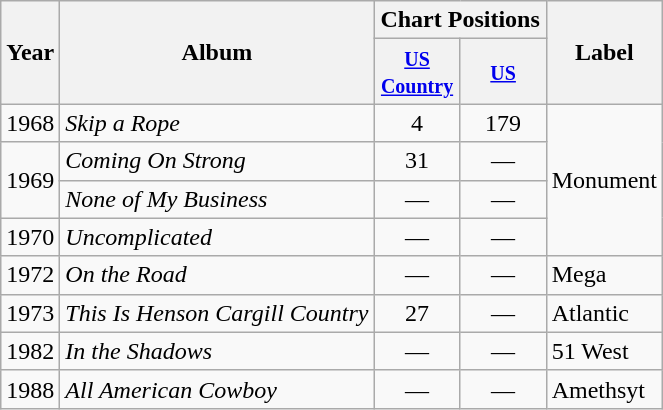<table class="wikitable">
<tr>
<th rowspan="2">Year</th>
<th rowspan="2">Album</th>
<th colspan="2">Chart Positions</th>
<th rowspan="2">Label</th>
</tr>
<tr>
<th width="50"><small><a href='#'>US Country</a></small></th>
<th width="50"><small><a href='#'>US</a></small></th>
</tr>
<tr>
<td>1968</td>
<td><em>Skip a Rope</em></td>
<td align="center">4</td>
<td align="center">179</td>
<td rowspan="4">Monument</td>
</tr>
<tr>
<td rowspan="2">1969</td>
<td><em>Coming On Strong</em></td>
<td align="center">31</td>
<td align="center">—</td>
</tr>
<tr>
<td><em>None of My Business</em></td>
<td align="center">—</td>
<td align="center">—</td>
</tr>
<tr>
<td>1970</td>
<td><em>Uncomplicated</em></td>
<td align="center">—</td>
<td align="center">—</td>
</tr>
<tr>
<td>1972</td>
<td><em>On the Road</em></td>
<td align="center">—</td>
<td align="center">—</td>
<td>Mega</td>
</tr>
<tr>
<td>1973</td>
<td><em>This Is Henson Cargill Country</em></td>
<td align="center">27</td>
<td align="center">—</td>
<td>Atlantic</td>
</tr>
<tr>
<td>1982</td>
<td><em>In the Shadows</em></td>
<td align="center">—</td>
<td align="center">—</td>
<td>51 West</td>
</tr>
<tr>
<td>1988</td>
<td><em>All American Cowboy</em></td>
<td align="center">—</td>
<td align="center">—</td>
<td>Amethsyt</td>
</tr>
</table>
